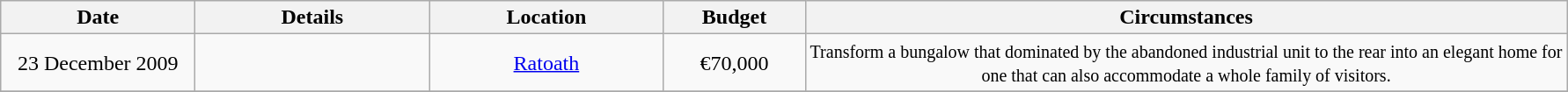<table class="wikitable">
<tr>
<th width="140" rowspan="1">Date</th>
<th width="170" rowspan="1">Details</th>
<th width="170" rowspan="1">Location</th>
<th width="100" rowspan="1">Budget</th>
<th width="570" rowspan="1">Circumstances</th>
</tr>
<tr>
<td style="text-align: center;">23 December 2009</td>
<td style="text-align: center;"> </td>
<td style="text-align: center;"><a href='#'>Ratoath</a></td>
<td style="text-align: center;">€70,000</td>
<td style="text-align: center;"><small>Transform a bungalow that dominated by the abandoned industrial unit to the rear into an elegant home for one that can also accommodate a whole family of visitors.</small></td>
</tr>
<tr>
</tr>
</table>
